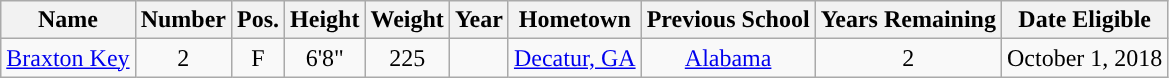<table class="wikitable sortable sortable" style="text-align: center">
<tr align=center>
<th>Name</th>
<th>Number</th>
<th>Pos.</th>
<th>Height</th>
<th>Weight</th>
<th>Year</th>
<th>Hometown</th>
<th>Previous School</th>
<th>Years Remaining</th>
<th>Date Eligible</th>
</tr>
<tr>
<td><a href='#'>Braxton Key</a></td>
<td>2</td>
<td>F</td>
<td>6'8"</td>
<td>225</td>
<td></td>
<td><a href='#'>Decatur, GA</a></td>
<td><a href='#'>Alabama</a></td>
<td>2</td>
<td>October 1, 2018</td>
</tr>
</table>
